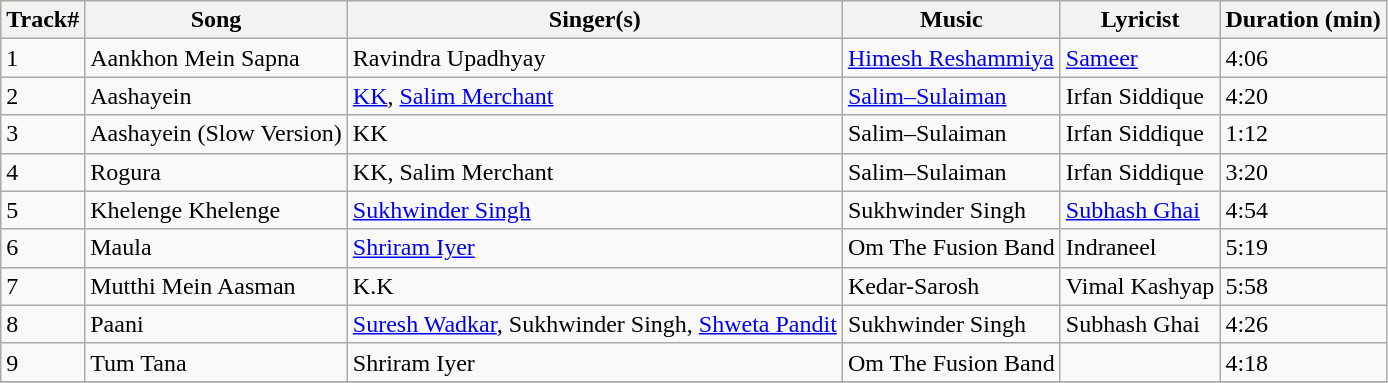<table class="wikitable">
<tr style="background:#ff9; text-align:center;">
<th>Track#</th>
<th>Song</th>
<th>Singer(s)</th>
<th>Music</th>
<th>Lyricist</th>
<th>Duration (min)</th>
</tr>
<tr>
<td>1</td>
<td>Aankhon Mein Sapna</td>
<td>Ravindra Upadhyay</td>
<td><a href='#'>Himesh Reshammiya</a></td>
<td><a href='#'>Sameer</a></td>
<td>4:06</td>
</tr>
<tr>
<td>2</td>
<td>Aashayein</td>
<td><a href='#'>KK</a>, <a href='#'>Salim Merchant</a></td>
<td><a href='#'>Salim–Sulaiman</a></td>
<td>Irfan Siddique</td>
<td>4:20</td>
</tr>
<tr>
<td>3</td>
<td>Aashayein (Slow Version)</td>
<td>KK</td>
<td>Salim–Sulaiman</td>
<td>Irfan Siddique</td>
<td>1:12</td>
</tr>
<tr>
<td>4</td>
<td>Rogura</td>
<td>KK, Salim Merchant</td>
<td>Salim–Sulaiman</td>
<td>Irfan Siddique</td>
<td>3:20</td>
</tr>
<tr>
<td>5</td>
<td>Khelenge Khelenge</td>
<td><a href='#'>Sukhwinder Singh</a></td>
<td>Sukhwinder Singh</td>
<td><a href='#'>Subhash Ghai</a></td>
<td>4:54</td>
</tr>
<tr>
<td>6</td>
<td>Maula</td>
<td><a href='#'>Shriram Iyer</a></td>
<td>Om The Fusion Band</td>
<td>Indraneel</td>
<td>5:19</td>
</tr>
<tr>
<td>7</td>
<td>Mutthi Mein Aasman</td>
<td>K.K</td>
<td>Kedar-Sarosh</td>
<td>Vimal Kashyap</td>
<td>5:58</td>
</tr>
<tr>
<td>8</td>
<td>Paani</td>
<td><a href='#'>Suresh Wadkar</a>, Sukhwinder Singh, <a href='#'>Shweta Pandit</a></td>
<td>Sukhwinder Singh</td>
<td>Subhash Ghai</td>
<td>4:26</td>
</tr>
<tr>
<td>9</td>
<td>Tum Tana</td>
<td>Shriram Iyer</td>
<td>Om The Fusion Band</td>
<td></td>
<td>4:18</td>
</tr>
<tr>
</tr>
</table>
